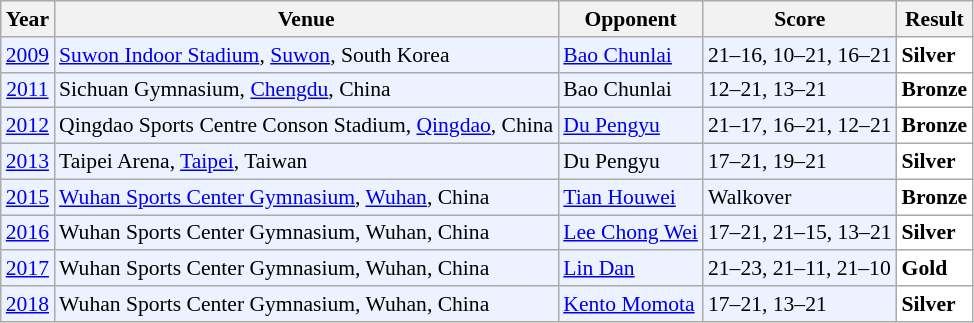<table class="sortable wikitable" style="font-size: 90%">
<tr>
<th>Year</th>
<th>Venue</th>
<th>Opponent</th>
<th>Score</th>
<th>Result</th>
</tr>
<tr style="background:#ECF2FF">
<td align="center"><a href='#'>2009</a></td>
<td align="left"><a href='#'>Suwon Indoor Stadium</a>, <a href='#'>Suwon</a>, South Korea</td>
<td align="left"> <a href='#'>Bao Chunlai</a></td>
<td align="left">21–16, 10–21, 16–21</td>
<td style="text-align:left; background:white"> <strong>Silver</strong></td>
</tr>
<tr style="background:#ECF2FF">
<td align="center"><a href='#'>2011</a></td>
<td align="left">Sichuan Gymnasium, <a href='#'>Chengdu</a>, China</td>
<td align="left"> Bao Chunlai</td>
<td align="left">12–21, 13–21</td>
<td style="text-align:left; background:white"> <strong>Bronze</strong></td>
</tr>
<tr style="background:#ECF2FF">
<td align="center"><a href='#'>2012</a></td>
<td align="left">Qingdao Sports Centre Conson Stadium, <a href='#'>Qingdao</a>, China</td>
<td align="left"> <a href='#'>Du Pengyu</a></td>
<td align="left">21–17, 16–21, 12–21</td>
<td style="text-align:left; background:white"> <strong>Bronze</strong></td>
</tr>
<tr style="background:#ECF2FF">
<td align="center"><a href='#'>2013</a></td>
<td align="left">Taipei Arena, <a href='#'>Taipei</a>, Taiwan</td>
<td align="left"> Du Pengyu</td>
<td align="left">17–21, 19–21</td>
<td style="text-align:left; background:white"> <strong>Silver</strong></td>
</tr>
<tr style="background:#ECF2FF">
<td align="center"><a href='#'>2015</a></td>
<td align="left"><a href='#'>Wuhan Sports Center Gymnasium</a>, <a href='#'>Wuhan</a>, China</td>
<td align="left"> <a href='#'>Tian Houwei</a></td>
<td align="left">Walkover</td>
<td style="text-align:left; background:white"> <strong>Bronze</strong></td>
</tr>
<tr style="background:#ECF2FF">
<td align="center"><a href='#'>2016</a></td>
<td align="left">Wuhan Sports Center Gymnasium, Wuhan, China</td>
<td align="left"> <a href='#'>Lee Chong Wei</a></td>
<td align="left">17–21, 21–15, 13–21</td>
<td style="text-align:left; background:white"> <strong>Silver</strong></td>
</tr>
<tr style="background:#ECF2FF">
<td align="center"><a href='#'>2017</a></td>
<td align="left">Wuhan Sports Center Gymnasium, Wuhan, China</td>
<td align="left"> <a href='#'>Lin Dan</a></td>
<td align="left">21–23, 21–11, 21–10</td>
<td style="text-align:left; background:white"> <strong>Gold</strong></td>
</tr>
<tr style="background:#ECF2FF">
<td align="center"><a href='#'>2018</a></td>
<td align="left">Wuhan Sports Center Gymnasium, Wuhan, China</td>
<td align="left"> <a href='#'>Kento Momota</a></td>
<td align="left">17–21, 13–21</td>
<td style="text-align:left; background:white"> <strong>Silver</strong></td>
</tr>
</table>
